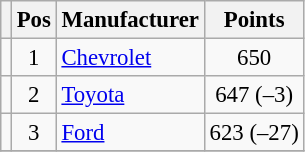<table class="wikitable" style="font-size: 95%;">
<tr>
<th></th>
<th>Pos</th>
<th>Manufacturer</th>
<th>Points</th>
</tr>
<tr>
<td align="left"></td>
<td style="text-align:center;">1</td>
<td><a href='#'>Chevrolet</a></td>
<td style="text-align:center;">650</td>
</tr>
<tr>
<td align="left"></td>
<td style="text-align:center;">2</td>
<td><a href='#'>Toyota</a></td>
<td style="text-align:center;">647 (–3)</td>
</tr>
<tr>
<td align="left"></td>
<td style="text-align:center;">3</td>
<td><a href='#'>Ford</a></td>
<td style="text-align:center;">623 (–27)</td>
</tr>
<tr class="sortbottom">
</tr>
</table>
